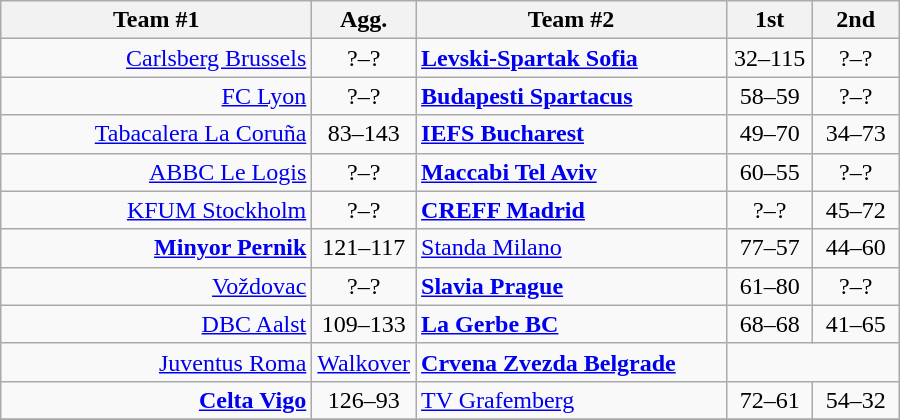<table class=wikitable style="text-align:center">
<tr>
<th width=200>Team #1</th>
<th width=50>Agg.</th>
<th width=200>Team #2</th>
<th width=50>1st</th>
<th width=50>2nd</th>
</tr>
<tr>
<td align=right><a href='#'>Carlsberg Brussels</a> </td>
<td>?–?</td>
<td align=left> <strong><a href='#'>Levski-Spartak Sofia</a></strong></td>
<td align=center>32–115</td>
<td align=center>?–?</td>
</tr>
<tr>
<td align=right><a href='#'>FC Lyon</a> </td>
<td>?–?</td>
<td align=left> <strong><a href='#'>Budapesti Spartacus</a></strong></td>
<td align=center>58–59</td>
<td align=center>?–?</td>
</tr>
<tr>
<td align=right><a href='#'>Tabacalera La Coruña</a> </td>
<td>83–143</td>
<td align=left> <strong><a href='#'>IEFS Bucharest</a></strong></td>
<td align=center>49–70</td>
<td align=center>34–73</td>
</tr>
<tr>
<td align=right><a href='#'>ABBC Le Logis</a> </td>
<td>?–?</td>
<td align=left> <strong><a href='#'>Maccabi Tel Aviv</a></strong></td>
<td align=center>60–55</td>
<td align=center>?–?</td>
</tr>
<tr>
<td align=right><a href='#'>KFUM Stockholm</a> </td>
<td>?–?</td>
<td align=left> <strong><a href='#'>CREFF Madrid</a></strong></td>
<td align=center>?–?</td>
<td align=center>45–72</td>
</tr>
<tr>
<td align=right><strong><a href='#'>Minyor Pernik</a></strong> </td>
<td>121–117</td>
<td align=left> <a href='#'>Standa Milano</a></td>
<td align=center>77–57</td>
<td align=center>44–60</td>
</tr>
<tr>
<td align=right><a href='#'>Voždovac</a> </td>
<td>?–?</td>
<td align=left> <strong><a href='#'>Slavia Prague</a></strong></td>
<td align=center>61–80</td>
<td align=center>?–?</td>
</tr>
<tr>
<td align=right><a href='#'>DBC Aalst</a> </td>
<td>109–133</td>
<td align=left> <strong><a href='#'>La Gerbe BC</a></strong></td>
<td align=center>68–68</td>
<td align=center>41–65</td>
</tr>
<tr>
<td align=right><a href='#'>Juventus Roma</a> </td>
<td><a href='#'>Walkover</a></td>
<td align=left> <strong><a href='#'>Crvena Zvezda Belgrade</a></strong></td>
</tr>
<tr>
<td align=right><strong><a href='#'>Celta Vigo</a></strong> </td>
<td>126–93</td>
<td align=left> <a href='#'>TV Grafemberg</a></td>
<td align=center>72–61</td>
<td align=center>54–32</td>
</tr>
<tr>
</tr>
</table>
